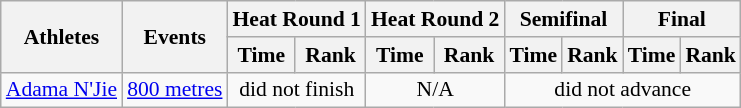<table class=wikitable style=font-size:90%>
<tr>
<th rowspan=2>Athletes</th>
<th rowspan=2>Events</th>
<th colspan=2>Heat Round 1</th>
<th colspan=2>Heat Round 2</th>
<th colspan=2>Semifinal</th>
<th colspan=2>Final</th>
</tr>
<tr>
<th>Time</th>
<th>Rank</th>
<th>Time</th>
<th>Rank</th>
<th>Time</th>
<th>Rank</th>
<th>Time</th>
<th>Rank</th>
</tr>
<tr>
<td><a href='#'>Adama N'Jie</a></td>
<td><a href='#'>800 metres</a></td>
<td align=center colspan=2>did not finish</td>
<td align=center colspan=2>N/A</td>
<td align=center colspan=4>did not advance</td>
</tr>
</table>
